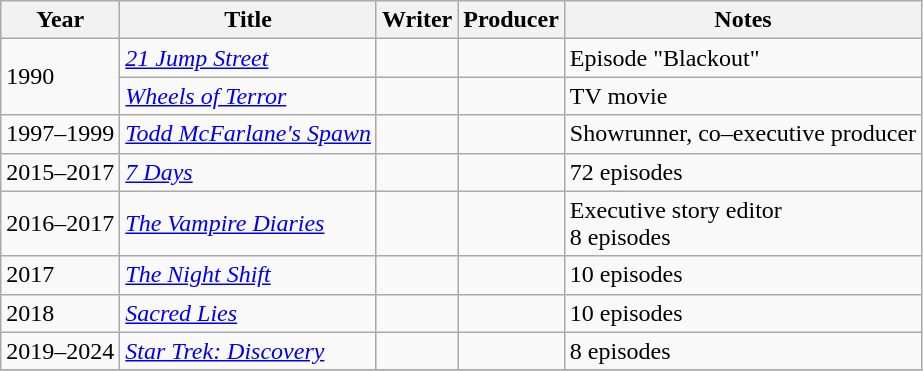<table class="wikitable">
<tr>
<th>Year</th>
<th>Title</th>
<th>Writer</th>
<th>Producer</th>
<th>Notes</th>
</tr>
<tr>
<td rowspan="2">1990</td>
<td><em><a href='#'>21 Jump Street</a></em></td>
<td></td>
<td></td>
<td>Episode "Blackout"</td>
</tr>
<tr>
<td><em><a href='#'>Wheels of Terror</a></em></td>
<td></td>
<td></td>
<td>TV movie</td>
</tr>
<tr>
<td>1997–1999</td>
<td><em><a href='#'>Todd McFarlane's Spawn</a></em></td>
<td></td>
<td></td>
<td>Showrunner, co–executive producer</td>
</tr>
<tr>
<td>2015–2017</td>
<td><em><a href='#'>7 Days</a></em></td>
<td></td>
<td></td>
<td>72 episodes</td>
</tr>
<tr>
<td>2016–2017</td>
<td><em><a href='#'>The Vampire Diaries</a></em></td>
<td></td>
<td></td>
<td>Executive story editor<br>8 episodes</td>
</tr>
<tr>
<td>2017</td>
<td><em><a href='#'>The Night Shift</a></em></td>
<td></td>
<td></td>
<td>10 episodes</td>
</tr>
<tr>
<td>2018</td>
<td><em><a href='#'>Sacred Lies</a></em></td>
<td></td>
<td></td>
<td>10 episodes</td>
</tr>
<tr>
<td>2019–2024</td>
<td><em><a href='#'>Star Trek: Discovery</a></em></td>
<td></td>
<td></td>
<td>8 episodes</td>
</tr>
<tr>
</tr>
</table>
